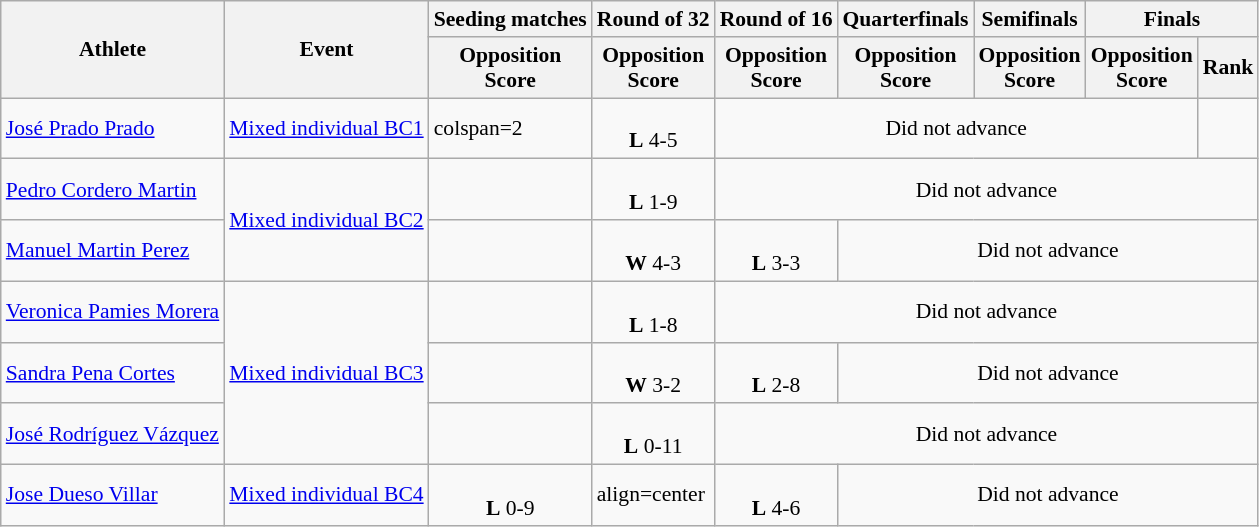<table class=wikitable style="font-size:90%">
<tr>
<th rowspan="2">Athlete</th>
<th rowspan="2">Event</th>
<th>Seeding matches</th>
<th>Round of 32</th>
<th>Round of 16</th>
<th>Quarterfinals</th>
<th>Semifinals</th>
<th colspan="2">Finals</th>
</tr>
<tr>
<th>Opposition<br>Score</th>
<th>Opposition<br>Score</th>
<th>Opposition<br>Score</th>
<th>Opposition<br>Score</th>
<th>Opposition<br>Score</th>
<th>Opposition<br>Score</th>
<th>Rank</th>
</tr>
<tr>
<td align=left><a href='#'>José Prado Prado</a></td>
<td align=left><a href='#'>Mixed individual BC1</a></td>
<td>colspan=2 </td>
<td align=center><br><strong>L</strong> 4-5</td>
<td align=center colspan=4>Did not advance</td>
</tr>
<tr>
<td align=left><a href='#'>Pedro Cordero Martin</a></td>
<td align=left rowspan=2><a href='#'>Mixed individual BC2</a></td>
<td></td>
<td align=center><br><strong>L</strong> 1-9</td>
<td align=center colspan=5>Did not advance</td>
</tr>
<tr>
<td align=left><a href='#'>Manuel Martin Perez</a></td>
<td></td>
<td align=center><br><strong>W</strong> 4-3</td>
<td align=center><br><strong>L</strong> 3-3</td>
<td align=center colspan=4>Did not advance</td>
</tr>
<tr>
<td align=left><a href='#'>Veronica Pamies Morera</a></td>
<td align=left rowspan=3><a href='#'>Mixed individual BC3</a></td>
<td></td>
<td align=center><br><strong>L</strong> 1-8</td>
<td align=center colspan=5>Did not advance</td>
</tr>
<tr>
<td align=left><a href='#'>Sandra Pena Cortes</a></td>
<td></td>
<td align=center><br><strong>W</strong> 3-2</td>
<td align=center><br><strong>L</strong> 2-8</td>
<td align=center colspan=4>Did not advance</td>
</tr>
<tr>
<td align=left><a href='#'>José Rodríguez Vázquez</a></td>
<td></td>
<td align=center><br><strong>L</strong> 0-11</td>
<td align=center colspan=5>Did not advance</td>
</tr>
<tr>
<td align=left><a href='#'>Jose Dueso Villar</a></td>
<td align=left><a href='#'>Mixed individual BC4</a></td>
<td align=center><br><strong>L</strong> 0-9</td>
<td>align=center </td>
<td align=center><br><strong>L</strong> 4-6</td>
<td align=center colspan=4>Did not advance</td>
</tr>
</table>
